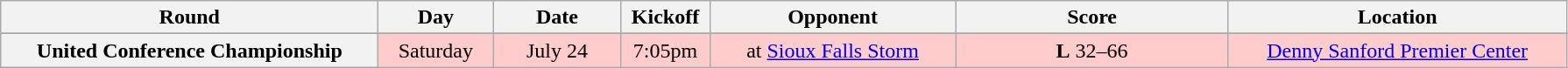<table class="wikitable">
<tr>
<th rowspan="1" width="280">Round</th>
<th rowspan="1" width="80">Day</th>
<th rowspan="1" width="90">Date</th>
<th rowspan="1" width="60">Kickoff</th>
<th rowspan="1" width="180">Opponent</th>
<th colspan="1" width="200">Score</th>
<th rowspan="1" width="250">Location</th>
</tr>
<tr>
</tr>
<tr align="center" bgcolor="#FFCCCC">
<th>United Conference Championship</th>
<td>Saturday</td>
<td>July 24</td>
<td>7:05pm</td>
<td>at <a href='#'>Sioux Falls Storm</a></td>
<td><strong>L</strong> 32–66</td>
<td><a href='#'>Denny Sanford Premier Center</a></td>
</tr>
</table>
